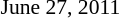<table style="font-size:90%">
<tr>
<td width=100>June 27, 2011</td>
<td width=150 align=right></td>
<td width=100 align=center></td>
<td width=150><strong></strong></td>
</tr>
</table>
